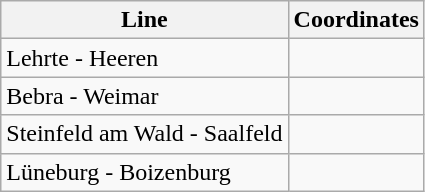<table class="wikitable sortable">
<tr>
<th>Line</th>
<th>Coordinates</th>
</tr>
<tr>
<td>Lehrte - Heeren</td>
<td></td>
</tr>
<tr>
<td>Bebra - Weimar</td>
<td></td>
</tr>
<tr>
<td>Steinfeld am Wald - Saalfeld</td>
<td></td>
</tr>
<tr>
<td>Lüneburg - Boizenburg</td>
<td></td>
</tr>
</table>
